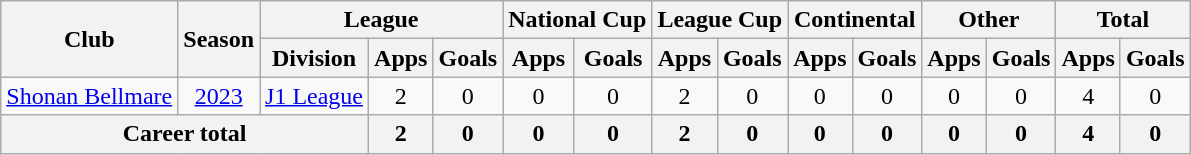<table class="wikitable" style="text-align: center">
<tr>
<th rowspan="2">Club</th>
<th rowspan="2">Season</th>
<th colspan="3">League</th>
<th colspan="2">National Cup</th>
<th colspan="2">League Cup</th>
<th colspan="2">Continental</th>
<th colspan="2">Other</th>
<th colspan="2">Total</th>
</tr>
<tr>
<th>Division</th>
<th>Apps</th>
<th>Goals</th>
<th>Apps</th>
<th>Goals</th>
<th>Apps</th>
<th>Goals</th>
<th>Apps</th>
<th>Goals</th>
<th>Apps</th>
<th>Goals</th>
<th>Apps</th>
<th>Goals</th>
</tr>
<tr>
<td><a href='#'>Shonan Bellmare</a></td>
<td><a href='#'>2023</a></td>
<td><a href='#'>J1 League</a></td>
<td>2</td>
<td>0</td>
<td>0</td>
<td>0</td>
<td>2</td>
<td>0</td>
<td>0</td>
<td>0</td>
<td>0</td>
<td>0</td>
<td>4</td>
<td>0</td>
</tr>
<tr>
<th colspan=3>Career total</th>
<th>2</th>
<th>0</th>
<th>0</th>
<th>0</th>
<th>2</th>
<th>0</th>
<th>0</th>
<th>0</th>
<th>0</th>
<th>0</th>
<th>4</th>
<th>0</th>
</tr>
</table>
